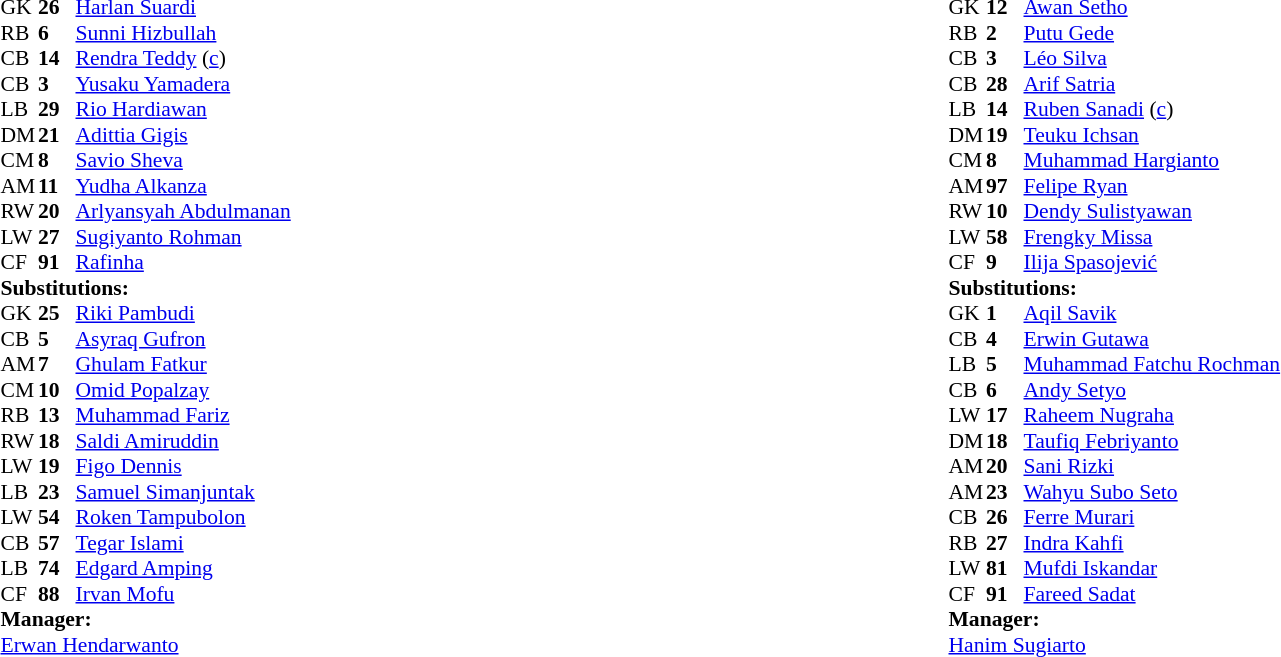<table width="100%">
<tr>
<td valign="top" width="40%"><br><table style="font-size:90%" cellspacing="0" cellpadding="0">
<tr>
<th width=25></th>
<th width=25></th>
</tr>
<tr>
<td>GK</td>
<td><strong>26</strong></td>
<td> <a href='#'>Harlan Suardi</a></td>
</tr>
<tr>
<td>RB</td>
<td><strong>6</strong></td>
<td> <a href='#'>Sunni Hizbullah</a></td>
</tr>
<tr>
<td>CB</td>
<td><strong>14</strong></td>
<td> <a href='#'>Rendra Teddy</a> (<a href='#'>c</a>)</td>
</tr>
<tr>
<td>CB</td>
<td><strong>3</strong></td>
<td> <a href='#'>Yusaku Yamadera</a></td>
</tr>
<tr>
<td>LB</td>
<td><strong>29</strong></td>
<td> <a href='#'>Rio Hardiawan</a></td>
</tr>
<tr>
<td>DM</td>
<td><strong>21</strong></td>
<td> <a href='#'>Adittia Gigis</a></td>
</tr>
<tr>
<td>CM</td>
<td><strong>8</strong></td>
<td> <a href='#'>Savio Sheva</a></td>
<td></td>
<td></td>
</tr>
<tr>
<td>AM</td>
<td><strong>11</strong></td>
<td> <a href='#'>Yudha Alkanza</a></td>
<td></td>
<td></td>
</tr>
<tr>
<td>RW</td>
<td><strong>20</strong></td>
<td> <a href='#'>Arlyansyah Abdulmanan</a></td>
<td></td>
<td></td>
</tr>
<tr>
<td>LW</td>
<td><strong>27</strong></td>
<td> <a href='#'>Sugiyanto Rohman</a></td>
<td></td>
<td></td>
</tr>
<tr>
<td>CF</td>
<td><strong>91</strong></td>
<td> <a href='#'>Rafinha</a></td>
</tr>
<tr>
<td colspan=3><strong>Substitutions:</strong></td>
</tr>
<tr>
<td>GK</td>
<td><strong>25</strong></td>
<td> <a href='#'>Riki Pambudi</a></td>
</tr>
<tr>
<td>CB</td>
<td><strong>5</strong></td>
<td> <a href='#'>Asyraq Gufron</a></td>
</tr>
<tr>
<td>AM</td>
<td><strong>7</strong></td>
<td> <a href='#'>Ghulam Fatkur</a></td>
<td></td>
<td></td>
</tr>
<tr>
<td>CM</td>
<td><strong>10</strong></td>
<td> <a href='#'>Omid Popalzay</a></td>
<td></td>
<td></td>
</tr>
<tr>
<td>RB</td>
<td><strong>13</strong></td>
<td> <a href='#'>Muhammad Fariz</a></td>
</tr>
<tr>
<td>RW</td>
<td><strong>18</strong></td>
<td> <a href='#'>Saldi Amiruddin</a></td>
</tr>
<tr>
<td>LW</td>
<td><strong>19</strong></td>
<td> <a href='#'>Figo Dennis</a></td>
<td></td>
<td></td>
</tr>
<tr>
<td>LB</td>
<td><strong>23</strong></td>
<td> <a href='#'>Samuel Simanjuntak</a></td>
</tr>
<tr>
<td>LW</td>
<td><strong>54</strong></td>
<td> <a href='#'>Roken Tampubolon</a></td>
<td></td>
<td></td>
</tr>
<tr>
<td>CB</td>
<td><strong>57</strong></td>
<td> <a href='#'>Tegar Islami</a></td>
</tr>
<tr>
<td>LB</td>
<td><strong>74</strong></td>
<td> <a href='#'>Edgard Amping</a></td>
</tr>
<tr>
<td>CF</td>
<td><strong>88</strong></td>
<td> <a href='#'>Irvan Mofu</a></td>
</tr>
<tr>
<td colspan=3><strong>Manager:</strong></td>
</tr>
<tr>
<td colspan=3> <a href='#'>Erwan Hendarwanto</a></td>
</tr>
</table>
</td>
<td valign="top"></td>
<td valign="top" width="50%"><br><table style="font-size:90%" cellspacing="0" cellpadding="0">
<tr>
<th width=25></th>
<th width=25></th>
</tr>
<tr>
<td>GK</td>
<td><strong>12</strong></td>
<td> <a href='#'>Awan Setho</a></td>
</tr>
<tr>
<td>RB</td>
<td><strong>2</strong></td>
<td> <a href='#'>Putu Gede</a></td>
<td></td>
<td></td>
</tr>
<tr>
<td>CB</td>
<td><strong>3</strong></td>
<td> <a href='#'>Léo Silva</a></td>
<td></td>
</tr>
<tr>
<td>CB</td>
<td><strong>28</strong></td>
<td> <a href='#'>Arif Satria</a></td>
</tr>
<tr>
<td>LB</td>
<td><strong>14</strong></td>
<td> <a href='#'>Ruben Sanadi</a> (<a href='#'>c</a>)</td>
</tr>
<tr>
<td>DM</td>
<td><strong>19</strong></td>
<td> <a href='#'>Teuku Ichsan</a></td>
<td></td>
<td></td>
</tr>
<tr>
<td>CM</td>
<td><strong>8</strong></td>
<td> <a href='#'>Muhammad Hargianto</a></td>
<td></td>
<td></td>
</tr>
<tr>
<td>AM</td>
<td><strong>97</strong></td>
<td> <a href='#'>Felipe Ryan</a></td>
</tr>
<tr>
<td>RW</td>
<td><strong>10</strong></td>
<td> <a href='#'>Dendy Sulistyawan</a></td>
<td></td>
<td></td>
</tr>
<tr>
<td>LW</td>
<td><strong>58</strong></td>
<td> <a href='#'>Frengky Missa</a></td>
<td></td>
<td></td>
</tr>
<tr>
<td>CF</td>
<td><strong>9</strong></td>
<td> <a href='#'>Ilija Spasojević</a></td>
<td></td>
<td></td>
</tr>
<tr>
<td colspan=3><strong>Substitutions:</strong></td>
</tr>
<tr>
<td>GK</td>
<td><strong>1</strong></td>
<td> <a href='#'>Aqil Savik</a></td>
</tr>
<tr>
<td>CB</td>
<td><strong>4</strong></td>
<td> <a href='#'>Erwin Gutawa</a></td>
</tr>
<tr>
<td>LB</td>
<td><strong>5</strong></td>
<td> <a href='#'>Muhammad Fatchu Rochman</a></td>
</tr>
<tr>
<td>CB</td>
<td><strong>6</strong></td>
<td> <a href='#'>Andy Setyo</a></td>
<td></td>
<td></td>
</tr>
<tr>
<td>LW</td>
<td><strong>17</strong></td>
<td> <a href='#'>Raheem Nugraha</a></td>
<td></td>
<td></td>
</tr>
<tr>
<td>DM</td>
<td><strong>18</strong></td>
<td> <a href='#'>Taufiq Febriyanto</a></td>
<td></td>
<td></td>
</tr>
<tr>
<td>AM</td>
<td><strong>20</strong></td>
<td> <a href='#'>Sani Rizki</a></td>
<td></td>
<td></td>
</tr>
<tr>
<td>AM</td>
<td><strong>23</strong></td>
<td> <a href='#'>Wahyu Subo Seto</a></td>
</tr>
<tr>
<td>CB</td>
<td><strong>26</strong></td>
<td> <a href='#'>Ferre Murari</a></td>
</tr>
<tr>
<td>RB</td>
<td><strong>27</strong></td>
<td> <a href='#'>Indra Kahfi</a></td>
</tr>
<tr>
<td>LW</td>
<td><strong>81</strong></td>
<td> <a href='#'>Mufdi Iskandar</a></td>
<td></td>
<td></td>
</tr>
<tr>
<td>CF</td>
<td><strong>91</strong></td>
<td> <a href='#'>Fareed Sadat</a></td>
<td></td>
<td></td>
</tr>
<tr>
<td colspan=3><strong>Manager:</strong></td>
</tr>
<tr>
<td colspan=3> <a href='#'>Hanim Sugiarto</a></td>
</tr>
</table>
</td>
</tr>
</table>
